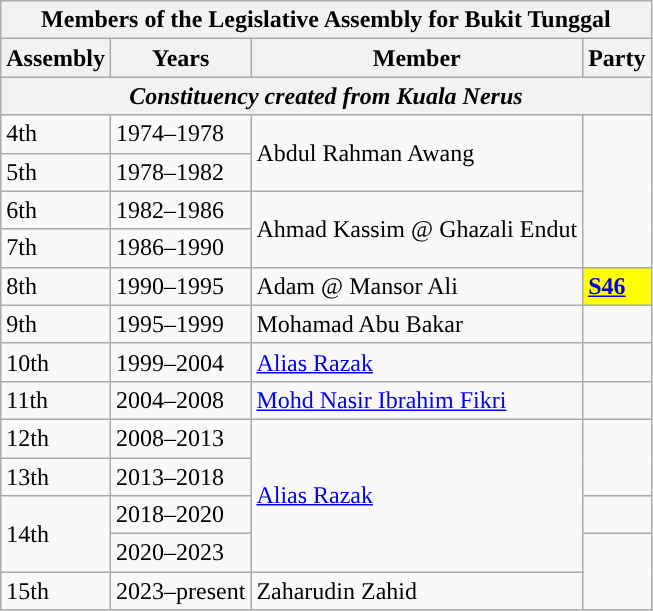<table class=wikitable>
<tr>
<th colspan=4>Members of the Legislative Assembly for Bukit Tunggal</th>
</tr>
<tr>
<th>Assembly</th>
<th>Years</th>
<th>Member</th>
<th>Party</th>
</tr>
<tr>
<th colspan=4 align=center><em>Constituency created from Kuala Nerus</em></th>
</tr>
<tr>
<td>4th</td>
<td>1974–1978</td>
<td rowspan=2>Abdul Rahman Awang</td>
<td rowspan=4></td>
</tr>
<tr>
<td>5th</td>
<td>1978–1982</td>
</tr>
<tr>
<td>6th</td>
<td>1982–1986</td>
<td rowspan="2">Ahmad Kassim @ Ghazali Endut</td>
</tr>
<tr>
<td>7th</td>
<td>1986–1990</td>
</tr>
<tr>
<td>8th</td>
<td>1990–1995</td>
<td>Adam @ Mansor Ali</td>
<td bgcolor="yellow"><strong><a href='#'>S46</a></strong></td>
</tr>
<tr>
<td>9th</td>
<td>1995–1999</td>
<td>Mohamad Abu Bakar</td>
<td></td>
</tr>
<tr>
<td>10th</td>
<td>1999–2004</td>
<td><a href='#'>Alias Razak</a></td>
<td></td>
</tr>
<tr>
<td>11th</td>
<td>2004–2008</td>
<td><a href='#'>Mohd Nasir Ibrahim Fikri</a></td>
<td></td>
</tr>
<tr>
<td>12th</td>
<td>2008–2013</td>
<td rowspan=4><a href='#'>Alias Razak</a></td>
<td rowspan=2></td>
</tr>
<tr>
<td>13th</td>
<td>2013–2018</td>
</tr>
<tr>
<td rowspan=2>14th</td>
<td>2018–2020</td>
<td></td>
</tr>
<tr>
<td>2020–2023</td>
<td rowspan="2"></td>
</tr>
<tr>
<td>15th</td>
<td>2023–present</td>
<td>Zaharudin Zahid</td>
</tr>
</table>
